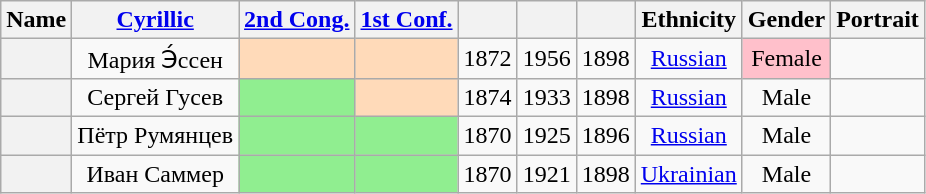<table class="wikitable sortable" style=text-align:center>
<tr>
<th scope="col">Name</th>
<th scope="col" class="unsortable"><a href='#'>Cyrillic</a></th>
<th scope="col"><a href='#'>2nd Cong.</a></th>
<th scope="col"><a href='#'>1st Conf.</a></th>
<th scope="col"></th>
<th scope="col"></th>
<th scope="col"></th>
<th scope="col">Ethnicity</th>
<th scope="col">Gender</th>
<th scope="col" class="unsortable">Portrait</th>
</tr>
<tr>
<th align="center" scope="row" style="font-weight:normal;"></th>
<td>Мария Э́ссен</td>
<td bgcolor = PeachPuff></td>
<td bgcolor = PeachPuff></td>
<td>1872</td>
<td>1956</td>
<td>1898</td>
<td><a href='#'>Russian</a></td>
<td style="background: Pink">Female</td>
<td></td>
</tr>
<tr>
<th align="center" scope="row" style="font-weight:normal;"></th>
<td>Сергей Гусев</td>
<td bgcolor = LightGreen></td>
<td bgcolor = PeachPuff></td>
<td>1874</td>
<td>1933</td>
<td>1898</td>
<td><a href='#'>Russian</a></td>
<td>Male</td>
<td></td>
</tr>
<tr>
<th align="center" scope="row" style="font-weight:normal;"></th>
<td>Пётр Румянцев</td>
<td bgcolor = LightGreen></td>
<td bgcolor = LightGreen></td>
<td>1870</td>
<td>1925</td>
<td>1896</td>
<td><a href='#'>Russian</a></td>
<td>Male</td>
<td></td>
</tr>
<tr>
<th align="center" scope="row" style="font-weight:normal;"></th>
<td>Иван Саммер</td>
<td bgcolor = LightGreen></td>
<td bgcolor = LightGreen></td>
<td>1870</td>
<td>1921</td>
<td>1898</td>
<td><a href='#'>Ukrainian</a></td>
<td>Male</td>
<td></td>
</tr>
</table>
